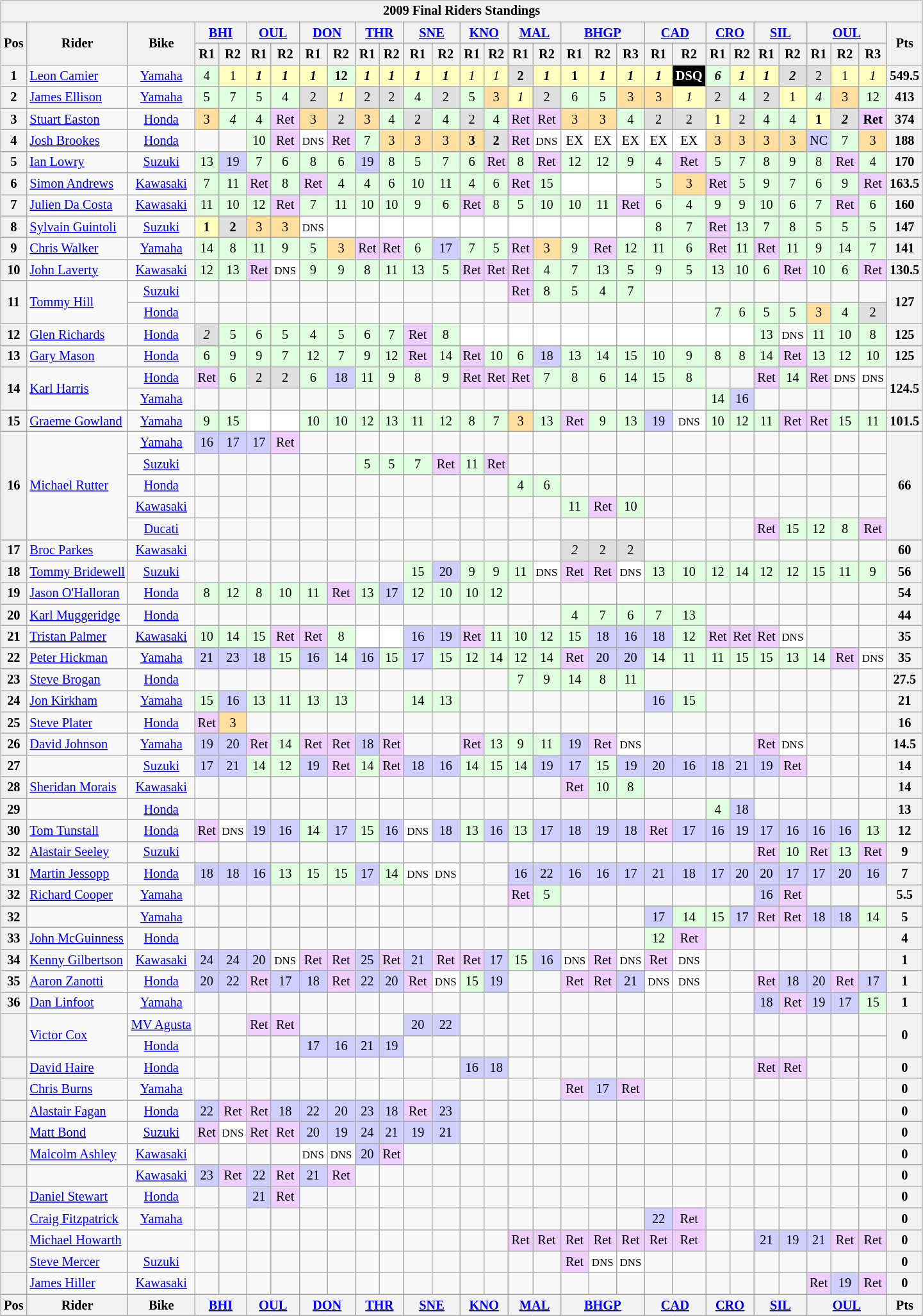<table>
<tr>
<td><br><table class="wikitable" style="font-size: 85%; text-align: center;">
<tr>
<th colspan=34>2009 Final Riders Standings </th>
</tr>
<tr valign="top">
<th valign="middle" rowspan=2>Pos</th>
<th valign="middle" rowspan=2>Rider</th>
<th valign="middle" rowspan=2>Bike</th>
<th colspan=2><a href='#'>BHI</a><br></th>
<th colspan=2><a href='#'>OUL</a><br></th>
<th colspan=2><a href='#'>DON</a><br></th>
<th colspan=2><a href='#'>THR</a><br></th>
<th colspan=2><a href='#'>SNE</a><br></th>
<th colspan=2><a href='#'>KNO</a><br></th>
<th colspan=2><a href='#'>MAL</a><br></th>
<th colspan=3><a href='#'>BHGP</a><br></th>
<th colspan=2><a href='#'>CAD</a><br></th>
<th colspan=2><a href='#'>CRO</a><br></th>
<th colspan=2><a href='#'>SIL</a><br></th>
<th colspan=3><a href='#'>OUL</a><br></th>
<th valign="middle" rowspan=2>Pts</th>
</tr>
<tr>
<th>R1</th>
<th>R2</th>
<th>R1</th>
<th>R2</th>
<th>R1</th>
<th>R2</th>
<th>R1</th>
<th>R2</th>
<th>R1</th>
<th>R2</th>
<th>R1</th>
<th>R2</th>
<th>R1</th>
<th>R2</th>
<th>R1</th>
<th>R2</th>
<th>R3</th>
<th>R1</th>
<th>R2</th>
<th>R1</th>
<th>R2</th>
<th>R1</th>
<th>R2</th>
<th>R1</th>
<th>R2</th>
<th>R3</th>
</tr>
<tr>
<th>1</th>
<td align="left"> <a href='#'>Leon Camier</a></td>
<td><a href='#'>Yamaha</a></td>
<td style="background:#DFFFDF;">4</td>
<td style="background:#FFFFBF;">1</td>
<td style="background:#FFFFBF;"><strong><em>1</em></strong></td>
<td style="background:#FFFFBF;"><strong><em>1</em></strong></td>
<td style="background:#FFFFBF;"><strong><em>1</em></strong></td>
<td style="background:#DFFFDF;"><strong>12</strong></td>
<td style="background:#FFFFBF;"><strong><em>1</em></strong></td>
<td style="background:#FFFFBF;"><strong><em>1</em></strong></td>
<td style="background:#FFFFBF;"><strong><em>1</em></strong></td>
<td style="background:#FFFFBF;"><strong><em>1</em></strong></td>
<td style="background:#FFFFBF;"><em>1</em></td>
<td style="background:#FFFFBF;"><em>1</em></td>
<td style="background:#DFDFDF;"><strong>2</strong></td>
<td style="background:#FFFFBF;"><strong><em>1</em></strong></td>
<td style="background:#FFFFBF;"><strong>1</strong></td>
<td style="background:#FFFFBF;"><strong><em>1</em></strong></td>
<td style="background:#FFFFBF;"><strong><em>1</em></strong></td>
<td style="background:#FFFFBF;"><strong><em>1</em></strong></td>
<td style="background:black; color:white;"><strong>DSQ</strong></td>
<td style="background:#DFFFDF;"><strong><em>6</em></strong></td>
<td style="background:#FFFFBF;"><strong><em>1</em></strong></td>
<td style="background:#FFFFBF;"><strong><em>1</em></strong></td>
<td style="background:#DFDFDF;"><strong><em>2</em></strong></td>
<td style="background:#DFDFDF;">2</td>
<td style="background:#FFFFBF;">1</td>
<td style="background:#FFFFBF;"><em>1</em></td>
<th>549.5</th>
</tr>
<tr>
<th>2</th>
<td align="left"> <a href='#'>James Ellison</a></td>
<td><a href='#'>Yamaha</a></td>
<td style="background:#DFFFDF;">5</td>
<td style="background:#DFFFDF;">7</td>
<td style="background:#DFFFDF;">5</td>
<td style="background:#DFFFDF;">4</td>
<td style="background:#DFDFDF;">2</td>
<td style="background:#FFFFBF;"><em>1</em></td>
<td style="background:#DFDFDF;">2</td>
<td style="background:#DFDFDF;">2</td>
<td style="background:#DFFFDF;">4</td>
<td style="background:#DFDFDF;">2</td>
<td style="background:#DFFFDF;">5</td>
<td style="background:#FFDF9F;">3</td>
<td style="background:#FFFFBF;"><em>1</em></td>
<td style="background:#DFDFDF;">2</td>
<td style="background:#DFFFDF;">6</td>
<td style="background:#DFFFDF;">5</td>
<td style="background:#FFDF9F;">3</td>
<td style="background:#FFDF9F;">3</td>
<td style="background:#FFFFBF;"><em>1</em></td>
<td style="background:#DFDFDF;">2</td>
<td style="background:#DFFFDF;">4</td>
<td style="background:#DFDFDF;">2</td>
<td style="background:#FFFFBF;">1</td>
<td style="background:#DFFFDF;"><em>4</em></td>
<td style="background:#FFDF9F;">3</td>
<td style="background:#DFFFDF;">12</td>
<th>413</th>
</tr>
<tr>
<th>3</th>
<td align="left"> <a href='#'>Stuart Easton</a></td>
<td><a href='#'>Honda</a></td>
<td style="background:#FFDF9F;">3</td>
<td style="background:#DFFFDF;"><em>4</em></td>
<td style="background:#DFFFDF;">4</td>
<td style="background:#EFCFFF;">Ret</td>
<td style="background:#FFDF9F;">3</td>
<td style="background:#DFDFDF;">2</td>
<td style="background:#FFDF9F;">3</td>
<td style="background:#DFFFDF;">4</td>
<td style="background:#DFDFDF;">2</td>
<td style="background:#DFFFDF;">4</td>
<td style="background:#DFDFDF;">2</td>
<td style="background:#DFFFDF;">4</td>
<td style="background:#EFCFFF;">Ret</td>
<td style="background:#EFCFFF;">Ret</td>
<td style="background:#FFDF9F;">3</td>
<td style="background:#FFDF9F;">3</td>
<td style="background:#DFFFDF;">4</td>
<td style="background:#DFDFDF;">2</td>
<td style="background:#DFDFDF;">2</td>
<td style="background:#FFFFBF;">1</td>
<td style="background:#DFDFDF;">2</td>
<td style="background:#DFFFDF;">4</td>
<td style="background:#DFFFDF;">4</td>
<td style="background:#FFFFBF;"><strong>1</strong></td>
<td style="background:#DFDFDF;"><strong><em>2</em></strong></td>
<td style="background:#EFCFFF;"><strong>Ret</strong></td>
<th>374</th>
</tr>
<tr>
<th>4</th>
<td align="left"> <a href='#'>Josh Brookes</a></td>
<td><a href='#'>Honda</a></td>
<td></td>
<td></td>
<td style="background:#DFFFDF;">10</td>
<td style="background:#EFCFFF;">Ret</td>
<td style="background:#FFFFFF;"><small>DNS</small></td>
<td style="background:#EFCFFF;">Ret</td>
<td style="background:#DFFFDF;">7</td>
<td style="background:#FFDF9F;">3</td>
<td style="background:#FFDF9F;">3</td>
<td style="background:#FFDF9F;">3</td>
<td style="background:#FFDF9F;"><strong>3</strong></td>
<td style="background:#DFDFDF;"><strong>2</strong></td>
<td style="background:#EFCFFF;">Ret</td>
<td style="background:#FFFFFF;"><small>DNS</small></td>
<td style="background:#FFFFFF;">EX</td>
<td style="background:#FFFFFF;">EX</td>
<td style="background:#FFFFFF;">EX</td>
<td style="background:#FFFFFF;">EX</td>
<td style="background:#FFFFFF;">EX</td>
<td style="background:#FFDF9F;">3</td>
<td style="background:#FFDF9F;">3</td>
<td style="background:#FFDF9F;">3</td>
<td style="background:#FFDF9F;">3</td>
<td style="background:#CFCFFF;">NC</td>
<td style="background:#DFFFDF;">7</td>
<td style="background:#FFDF9F;">3</td>
<th>188</th>
</tr>
<tr>
<th>5</th>
<td align="left"> <a href='#'>Ian Lowry</a></td>
<td><a href='#'>Suzuki</a></td>
<td style="background:#DFFFDF;">13</td>
<td style="background:#CFCFFF;">19</td>
<td style="background:#DFFFDF;">7</td>
<td style="background:#DFFFDF;">6</td>
<td style="background:#DFFFDF;">8</td>
<td style="background:#DFFFDF;">6</td>
<td style="background:#CFCFFF;">19</td>
<td style="background:#DFFFDF;">8</td>
<td style="background:#DFFFDF;">5</td>
<td style="background:#DFFFDF;">7</td>
<td style="background:#DFFFDF;">6</td>
<td style="background:#EFCFFF;">Ret</td>
<td style="background:#DFFFDF;">8</td>
<td style="background:#EFCFFF;">Ret</td>
<td style="background:#DFFFDF;">12</td>
<td style="background:#DFFFDF;">12</td>
<td style="background:#DFFFDF;">9</td>
<td style="background:#DFFFDF;">4</td>
<td style="background:#EFCFFF;">Ret</td>
<td style="background:#DFFFDF;">5</td>
<td style="background:#DFFFDF;">7</td>
<td style="background:#DFFFDF;">8</td>
<td style="background:#DFFFDF;">9</td>
<td style="background:#DFFFDF;">8</td>
<td style="background:#EFCFFF;">Ret</td>
<td style="background:#DFFFDF;">4</td>
<th>170</th>
</tr>
<tr>
<th>6</th>
<td align="left"> <a href='#'>Simon Andrews</a></td>
<td><a href='#'>Kawasaki</a></td>
<td style="background:#DFFFDF;">7</td>
<td style="background:#DFFFDF;">11</td>
<td style="background:#EFCFFF;">Ret</td>
<td style="background:#DFFFDF;">8</td>
<td style="background:#EFCFFF;">Ret</td>
<td style="background:#DFFFDF;">4</td>
<td style="background:#DFFFDF;">4</td>
<td style="background:#DFFFDF;">6</td>
<td style="background:#DFFFDF;">10</td>
<td style="background:#DFFFDF;">11</td>
<td style="background:#DFFFDF;">4</td>
<td style="background:#DFFFDF;">6</td>
<td style="background:#EFCFFF;">Ret</td>
<td style="background:#DFFFDF;">15</td>
<td style="background:#FFFFFF;"></td>
<td style="background:#FFFFFF;"></td>
<td style="background:#FFFFFF;"></td>
<td style="background:#DFFFDF;">5</td>
<td style="background:#FFDF9F;">3</td>
<td style="background:#EFCFFF;">Ret</td>
<td style="background:#DFFFDF;">5</td>
<td style="background:#DFFFDF;">9</td>
<td style="background:#DFFFDF;">7</td>
<td style="background:#DFFFDF;">6</td>
<td style="background:#DFFFDF;">9</td>
<td style="background:#EFCFFF;">Ret</td>
<th>163.5</th>
</tr>
<tr>
<th>7</th>
<td align="left"> <a href='#'>Julien Da Costa</a></td>
<td><a href='#'>Kawasaki</a></td>
<td style="background:#DFFFDF;">11</td>
<td style="background:#DFFFDF;">10</td>
<td style="background:#DFFFDF;">12</td>
<td style="background:#EFCFFF;">Ret</td>
<td style="background:#DFFFDF;">7</td>
<td style="background:#DFFFDF;">11</td>
<td style="background:#DFFFDF;">10</td>
<td style="background:#DFFFDF;">10</td>
<td style="background:#DFFFDF;">9</td>
<td style="background:#DFFFDF;">6</td>
<td style="background:#EFCFFF;">Ret</td>
<td style="background:#DFFFDF;">8</td>
<td style="background:#DFFFDF;">5</td>
<td style="background:#DFFFDF;">10</td>
<td style="background:#DFFFDF;">10</td>
<td style="background:#DFFFDF;">11</td>
<td style="background:#EFCFFF;">Ret</td>
<td style="background:#DFFFDF;">6</td>
<td style="background:#DFFFDF;">4</td>
<td style="background:#DFFFDF;">9</td>
<td style="background:#DFFFDF;">9</td>
<td style="background:#DFFFDF;">10</td>
<td style="background:#DFFFDF;">6</td>
<td style="background:#DFFFDF;">7</td>
<td style="background:#EFCFFF;">Ret</td>
<td style="background:#DFFFDF;">6</td>
<th>160</th>
</tr>
<tr>
<th>8</th>
<td align="left"> <a href='#'>Sylvain Guintoli</a></td>
<td><a href='#'>Suzuki</a></td>
<td style="background:#FFFFBF;"><strong>1</strong></td>
<td style="background:#DFDFDF;"><strong>2</strong></td>
<td style="background:#FFDF9F;">3</td>
<td style="background:#FFDF9F;">3</td>
<td style="background:#FFFFFF;"><small>DNS</small></td>
<td style="background:#FFFFFF;"></td>
<td style="background:#FFFFFF;"></td>
<td style="background:#FFFFFF;"></td>
<td style="background:#FFFFFF;"></td>
<td style="background:#FFFFFF;"></td>
<td style="background:#FFFFFF;"></td>
<td style="background:#FFFFFF;"></td>
<td style="background:#FFFFFF;"></td>
<td style="background:#FFFFFF;"></td>
<td style="background:#FFFFFF;"></td>
<td style="background:#FFFFFF;"></td>
<td style="background:#FFFFFF;"></td>
<td style="background:#DFFFDF;">8</td>
<td style="background:#DFFFDF;">7</td>
<td style="background:#EFCFFF;">Ret</td>
<td style="background:#DFFFDF;">13</td>
<td style="background:#DFFFDF;">7</td>
<td style="background:#DFFFDF;">8</td>
<td style="background:#DFFFDF;">5</td>
<td style="background:#DFFFDF;">5</td>
<td style="background:#DFFFDF;">5</td>
<th>147</th>
</tr>
<tr>
<th>9</th>
<td align="left"> <a href='#'>Chris Walker</a></td>
<td><a href='#'>Yamaha</a></td>
<td style="background:#DFFFDF;">14</td>
<td style="background:#DFFFDF;">8</td>
<td style="background:#DFFFDF;">11</td>
<td style="background:#DFFFDF;">9</td>
<td style="background:#DFFFDF;">5</td>
<td style="background:#FFDF9F;">3</td>
<td style="background:#EFCFFF;">Ret</td>
<td style="background:#EFCFFF;">Ret</td>
<td style="background:#DFFFDF;">6</td>
<td style="background:#CFCFFF;">17</td>
<td style="background:#DFFFDF;">7</td>
<td style="background:#DFFFDF;">5</td>
<td style="background:#EFCFFF;">Ret</td>
<td style="background:#FFDF9F;">3</td>
<td style="background:#DFFFDF;">9</td>
<td style="background:#EFCFFF;">Ret</td>
<td style="background:#DFFFDF;">12</td>
<td style="background:#DFFFDF;">11</td>
<td style="background:#DFFFDF;">6</td>
<td style="background:#EFCFFF;">Ret</td>
<td style="background:#DFFFDF;">11</td>
<td style="background:#EFCFFF;">Ret</td>
<td style="background:#DFFFDF;">11</td>
<td style="background:#DFFFDF;">9</td>
<td style="background:#DFFFDF;">14</td>
<td style="background:#DFFFDF;">7</td>
<th>141</th>
</tr>
<tr>
<th>10</th>
<td align="left"> <a href='#'>John Laverty</a></td>
<td><a href='#'>Kawasaki</a></td>
<td style="background:#DFFFDF;">12</td>
<td style="background:#DFFFDF;">13</td>
<td style="background:#EFCFFF;">Ret</td>
<td style="background:#FFFFFF;"><small>DNS</small></td>
<td style="background:#DFFFDF;">9</td>
<td style="background:#DFFFDF;">9</td>
<td style="background:#DFFFDF;">8</td>
<td style="background:#DFFFDF;">11</td>
<td style="background:#DFFFDF;">13</td>
<td style="background:#DFFFDF;">5</td>
<td style="background:#EFCFFF;">Ret</td>
<td style="background:#EFCFFF;">Ret</td>
<td style="background:#EFCFFF;">Ret</td>
<td style="background:#DFFFDF;">4</td>
<td style="background:#DFFFDF;">7</td>
<td style="background:#DFFFDF;">13</td>
<td style="background:#DFFFDF;">5</td>
<td style="background:#DFFFDF;">9</td>
<td style="background:#DFFFDF;">5</td>
<td style="background:#DFFFDF;">13</td>
<td style="background:#DFFFDF;">10</td>
<td style="background:#DFFFDF;">6</td>
<td style="background:#EFCFFF;">Ret</td>
<td style="background:#DFFFDF;">10</td>
<td style="background:#DFFFDF;">6</td>
<td style="background:#EFCFFF;">Ret</td>
<th>130.5</th>
</tr>
<tr>
<th rowspan=2>11</th>
<td rowspan=2 align="left"> <a href='#'>Tommy Hill</a></td>
<td><a href='#'>Suzuki</a></td>
<td></td>
<td></td>
<td></td>
<td></td>
<td></td>
<td></td>
<td></td>
<td></td>
<td></td>
<td></td>
<td></td>
<td></td>
<td style="background:#EFCFFF;">Ret</td>
<td style="background:#DFFFDF;">8</td>
<td style="background:#DFFFDF;">5</td>
<td style="background:#DFFFDF;">4</td>
<td style="background:#DFFFDF;">7</td>
<td></td>
<td></td>
<td></td>
<td></td>
<td></td>
<td></td>
<td></td>
<td></td>
<td></td>
<th rowspan=2>127</th>
</tr>
<tr>
<td><a href='#'>Honda</a></td>
<td></td>
<td></td>
<td></td>
<td></td>
<td></td>
<td></td>
<td></td>
<td></td>
<td></td>
<td></td>
<td></td>
<td></td>
<td></td>
<td></td>
<td></td>
<td></td>
<td></td>
<td></td>
<td></td>
<td style="background:#DFFFDF;">7</td>
<td style="background:#DFFFDF;">6</td>
<td style="background:#DFFFDF;">5</td>
<td style="background:#DFFFDF;">5</td>
<td style="background:#FFDF9F;">3</td>
<td style="background:#DFFFDF;">4</td>
<td style="background:#DFDFDF;">2</td>
</tr>
<tr>
<th>12</th>
<td align="left"> <a href='#'>Glen Richards</a></td>
<td><a href='#'>Honda</a></td>
<td style="background:#DFDFDF;"><em>2</em></td>
<td style="background:#DFFFDF;">5</td>
<td style="background:#DFFFDF;">6</td>
<td style="background:#DFFFDF;">5</td>
<td style="background:#DFFFDF;">4</td>
<td style="background:#DFFFDF;">5</td>
<td style="background:#DFFFDF;">6</td>
<td style="background:#DFFFDF;">7</td>
<td style="background:#EFCFFF;">Ret</td>
<td style="background:#DFFFDF;">8</td>
<td style="background:#FFFFFF;"></td>
<td style="background:#FFFFFF;"></td>
<td style="background:#FFFFFF;"></td>
<td style="background:#FFFFFF;"></td>
<td style="background:#FFFFFF;"></td>
<td style="background:#FFFFFF;"></td>
<td style="background:#FFFFFF;"></td>
<td style="background:#FFFFFF;"></td>
<td style="background:#FFFFFF;"></td>
<td style="background:#FFFFFF;"></td>
<td style="background:#FFFFFF;"></td>
<td style="background:#DFFFDF;">13</td>
<td style="background:#FFFFFF;"><small>DNS</small></td>
<td style="background:#DFFFDF;">11</td>
<td style="background:#DFFFDF;">10</td>
<td style="background:#DFFFDF;">8</td>
<th>125</th>
</tr>
<tr>
<th>13</th>
<td align="left"> <a href='#'>Gary Mason</a></td>
<td><a href='#'>Honda</a></td>
<td style="background:#DFFFDF;">6</td>
<td style="background:#DFFFDF;">9</td>
<td style="background:#DFFFDF;">9</td>
<td style="background:#DFFFDF;">7</td>
<td style="background:#DFFFDF;">12</td>
<td style="background:#DFFFDF;">7</td>
<td style="background:#DFFFDF;">9</td>
<td style="background:#DFFFDF;">12</td>
<td style="background:#EFCFFF;">Ret</td>
<td style="background:#DFFFDF;">14</td>
<td style="background:#EFCFFF;">Ret</td>
<td style="background:#DFFFDF;">10</td>
<td style="background:#DFFFDF;">6</td>
<td style="background:#CFCFFF;">18</td>
<td style="background:#DFFFDF;">13</td>
<td style="background:#DFFFDF;">14</td>
<td style="background:#DFFFDF;">15</td>
<td style="background:#DFFFDF;">10</td>
<td style="background:#DFFFDF;">9</td>
<td style="background:#DFFFDF;">8</td>
<td style="background:#DFFFDF;">8</td>
<td style="background:#DFFFDF;">14</td>
<td style="background:#EFCFFF;">Ret</td>
<td style="background:#DFFFDF;">13</td>
<td style="background:#DFFFDF;">12</td>
<td style="background:#DFFFDF;">10</td>
<th>125</th>
</tr>
<tr>
<th rowspan=2>14</th>
<td align="left" rowspan=2> <a href='#'>Karl Harris</a></td>
<td><a href='#'>Honda</a></td>
<td style="background:#EFCFFF;">Ret</td>
<td style="background:#DFFFDF;">6</td>
<td style="background:#DFDFDF;">2</td>
<td style="background:#DFDFDF;">2</td>
<td style="background:#DFFFDF;">6</td>
<td style="background:#CFCFFF;">18</td>
<td style="background:#DFFFDF;">11</td>
<td style="background:#DFFFDF;">9</td>
<td style="background:#DFFFDF;">8</td>
<td style="background:#DFFFDF;">9</td>
<td style="background:#EFCFFF;">Ret</td>
<td style="background:#EFCFFF;">Ret</td>
<td style="background:#EFCFFF;">Ret</td>
<td style="background:#DFFFDF;">7</td>
<td style="background:#DFFFDF;">8</td>
<td style="background:#DFFFDF;">6</td>
<td style="background:#DFFFDF;">14</td>
<td style="background:#DFFFDF;">15</td>
<td style="background:#DFFFDF;">8</td>
<td></td>
<td></td>
<td style="background:#EFCFFF;">Ret</td>
<td style="background:#DFFFDF;">14</td>
<td style="background:#EFCFFF;">Ret</td>
<td style="background:#FFFFFF;"><small>DNS</small></td>
<td style="background:#FFFFFF;"><small>DNS</small></td>
<th rowspan=2>124.5</th>
</tr>
<tr>
<td><a href='#'>Yamaha</a></td>
<td></td>
<td></td>
<td></td>
<td></td>
<td></td>
<td></td>
<td></td>
<td></td>
<td></td>
<td></td>
<td></td>
<td></td>
<td></td>
<td></td>
<td></td>
<td></td>
<td></td>
<td></td>
<td></td>
<td style="background:#DFFFDF;">14</td>
<td style="background:#CFCFFF;">16</td>
<td></td>
<td></td>
<td></td>
<td></td>
<td></td>
</tr>
<tr>
<th>15</th>
<td align="left"> <a href='#'>Graeme Gowland</a></td>
<td><a href='#'>Yamaha</a></td>
<td style="background:#DFFFDF;">9</td>
<td style="background:#DFFFDF;">15</td>
<td style="background:#FFFFFF;"></td>
<td style="background:#FFFFFF;"></td>
<td style="background:#DFFFDF;">10</td>
<td style="background:#DFFFDF;">10</td>
<td style="background:#DFFFDF;">12</td>
<td style="background:#DFFFDF;">13</td>
<td style="background:#DFFFDF;">11</td>
<td style="background:#DFFFDF;">12</td>
<td style="background:#DFFFDF;">8</td>
<td style="background:#DFFFDF;">7</td>
<td style="background:#FFDF9F;">3</td>
<td style="background:#DFFFDF;">13</td>
<td style="background:#EFCFFF;">Ret</td>
<td style="background:#DFFFDF;">9</td>
<td style="background:#DFFFDF;">13</td>
<td style="background:#CFCFFF;">19</td>
<td style="background:#FFFFFF;"><small>DNS</small></td>
<td style="background:#DFFFDF;">10</td>
<td style="background:#DFFFDF;">12</td>
<td style="background:#DFFFDF;">11</td>
<td style="background:#EFCFFF;">Ret</td>
<td style="background:#EFCFFF;">Ret</td>
<td style="background:#DFFFDF;">15</td>
<td style="background:#DFFFDF;">11</td>
<th>101.5</th>
</tr>
<tr>
<th rowspan=5>16</th>
<td align="left" rowspan=5> <a href='#'>Michael Rutter</a></td>
<td><a href='#'>Yamaha</a></td>
<td style="background:#CFCFFF;">16</td>
<td style="background:#CFCFFF;">17</td>
<td style="background:#CFCFFF;">17</td>
<td style="background:#EFCFFF;">Ret</td>
<td></td>
<td></td>
<td></td>
<td></td>
<td></td>
<td></td>
<td></td>
<td></td>
<td></td>
<td></td>
<td></td>
<td></td>
<td></td>
<td></td>
<td></td>
<td></td>
<td></td>
<td></td>
<td></td>
<td></td>
<td></td>
<td></td>
<th rowspan=5>66</th>
</tr>
<tr>
<td><a href='#'>Suzuki</a></td>
<td></td>
<td></td>
<td></td>
<td></td>
<td></td>
<td></td>
<td style="background:#DFFFDF;">5</td>
<td style="background:#DFFFDF;">5</td>
<td style="background:#DFFFDF;">7</td>
<td style="background:#EFCFFF;">Ret</td>
<td style="background:#DFFFDF;">11</td>
<td style="background:#EFCFFF;">Ret</td>
<td></td>
<td></td>
<td></td>
<td></td>
<td></td>
<td></td>
<td></td>
<td></td>
<td></td>
<td></td>
<td></td>
<td></td>
<td></td>
<td></td>
</tr>
<tr>
<td><a href='#'>Honda</a></td>
<td></td>
<td></td>
<td></td>
<td></td>
<td></td>
<td></td>
<td></td>
<td></td>
<td></td>
<td></td>
<td></td>
<td></td>
<td style="background:#DFFFDF;">4</td>
<td style="background:#DFFFDF;">6</td>
<td></td>
<td></td>
<td></td>
<td></td>
<td></td>
<td></td>
<td></td>
<td></td>
<td></td>
<td></td>
<td></td>
<td></td>
</tr>
<tr>
<td><a href='#'>Kawasaki</a></td>
<td></td>
<td></td>
<td></td>
<td></td>
<td></td>
<td></td>
<td></td>
<td></td>
<td></td>
<td></td>
<td></td>
<td></td>
<td></td>
<td></td>
<td style="background:#DFFFDF;">11</td>
<td style="background:#EFCFFF;">Ret</td>
<td style="background:#DFFFDF;">10</td>
<td></td>
<td></td>
<td></td>
<td></td>
<td></td>
<td></td>
<td></td>
<td></td>
<td></td>
</tr>
<tr>
<td><a href='#'>Ducati</a></td>
<td></td>
<td></td>
<td></td>
<td></td>
<td></td>
<td></td>
<td></td>
<td></td>
<td></td>
<td></td>
<td></td>
<td></td>
<td></td>
<td></td>
<td></td>
<td></td>
<td></td>
<td></td>
<td></td>
<td></td>
<td></td>
<td style="background:#EFCFFF;">Ret</td>
<td style="background:#DFFFDF;">15</td>
<td style="background:#DFFFDF;">12</td>
<td style="background:#DFFFDF;">8</td>
<td style="background:#EFCFFF;">Ret</td>
</tr>
<tr>
<th>17</th>
<td align="left"> <a href='#'>Broc Parkes</a></td>
<td><a href='#'>Kawasaki</a></td>
<td></td>
<td></td>
<td></td>
<td></td>
<td></td>
<td></td>
<td></td>
<td></td>
<td></td>
<td></td>
<td></td>
<td></td>
<td></td>
<td></td>
<td style="background:#DFDFDF;"><em>2</em></td>
<td style="background:#DFDFDF;">2</td>
<td style="background:#DFDFDF;">2</td>
<td></td>
<td></td>
<td></td>
<td></td>
<td></td>
<td></td>
<td></td>
<td></td>
<td></td>
<th>60</th>
</tr>
<tr>
<th>18</th>
<td align="left"> <a href='#'>Tommy Bridewell</a></td>
<td><a href='#'>Suzuki</a></td>
<td></td>
<td></td>
<td></td>
<td></td>
<td></td>
<td></td>
<td></td>
<td></td>
<td style="background:#DFFFDF;">15</td>
<td style="background:#CFCFFF;">20</td>
<td style="background:#DFFFDF;">9</td>
<td style="background:#DFFFDF;">9</td>
<td style="background:#DFFFDF;">11</td>
<td style="background:#FFFFFF;"><small>DNS</small></td>
<td style="background:#EFCFFF;">Ret</td>
<td style="background:#EFCFFF;">Ret</td>
<td style="background:#FFFFFF;"><small>DNS</small></td>
<td style="background:#DFFFDF;">13</td>
<td style="background:#DFFFDF;">10</td>
<td style="background:#DFFFDF;">12</td>
<td style="background:#DFFFDF;">14</td>
<td style="background:#DFFFDF;">12</td>
<td style="background:#DFFFDF;">12</td>
<td style="background:#DFFFDF;">15</td>
<td style="background:#DFFFDF;">11</td>
<td style="background:#DFFFDF;">9</td>
<th>56</th>
</tr>
<tr>
<th>19</th>
<td align="left"> <a href='#'>Jason O'Halloran</a></td>
<td><a href='#'>Honda</a></td>
<td style="background:#DFFFDF;">8</td>
<td style="background:#DFFFDF;">12</td>
<td style="background:#DFFFDF;">8</td>
<td style="background:#DFFFDF;">10</td>
<td style="background:#DFFFDF;">11</td>
<td style="background:#EFCFFF;">Ret</td>
<td style="background:#DFFFDF;">13</td>
<td style="background:#CFCFFF;">17</td>
<td style="background:#DFFFDF;">12</td>
<td style="background:#DFFFDF;">10</td>
<td style="background:#DFFFDF;">10</td>
<td style="background:#DFFFDF;">12</td>
<td></td>
<td></td>
<td></td>
<td></td>
<td></td>
<td></td>
<td></td>
<td></td>
<td></td>
<td></td>
<td></td>
<td></td>
<td></td>
<td></td>
<th>54</th>
</tr>
<tr>
<th>20</th>
<td align="left"> <a href='#'>Karl Muggeridge</a></td>
<td><a href='#'>Honda</a></td>
<td></td>
<td></td>
<td></td>
<td></td>
<td></td>
<td></td>
<td></td>
<td></td>
<td></td>
<td></td>
<td></td>
<td></td>
<td></td>
<td></td>
<td style="background:#DFFFDF;">4</td>
<td style="background:#DFFFDF;">7</td>
<td style="background:#DFFFDF;">6</td>
<td style="background:#DFFFDF;">7</td>
<td style="background:#DFFFDF;">13</td>
<td></td>
<td></td>
<td></td>
<td></td>
<td></td>
<td></td>
<td></td>
<th>44</th>
</tr>
<tr>
<th>21</th>
<td align="left"> <a href='#'>Tristan Palmer</a></td>
<td><a href='#'>Kawasaki</a></td>
<td style="background:#DFFFDF;">10</td>
<td style="background:#DFFFDF;">14</td>
<td style="background:#DFFFDF;">15</td>
<td style="background:#EFCFFF;">Ret</td>
<td style="background:#EFCFFF;">Ret</td>
<td style="background:#DFFFDF;">8</td>
<td style="background:#FFFFFF;"></td>
<td style="background:#FFFFFF;"></td>
<td style="background:#CFCFFF;">16</td>
<td style="background:#CFCFFF;">19</td>
<td style="background:#EFCFFF;">Ret</td>
<td style="background:#DFFFDF;">11</td>
<td style="background:#DFFFDF;">10</td>
<td style="background:#DFFFDF;">12</td>
<td style="background:#DFFFDF;">15</td>
<td style="background:#CFCFFF;">18</td>
<td style="background:#CFCFFF;">16</td>
<td style="background:#CFCFFF;">18</td>
<td style="background:#DFFFDF;">12</td>
<td style="background:#EFCFFF;">Ret</td>
<td style="background:#EFCFFF;">Ret</td>
<td style="background:#EFCFFF;">Ret</td>
<td style="background:#FFFFFF;"><small>DNS</small></td>
<td></td>
<td></td>
<td></td>
<th>35</th>
</tr>
<tr>
<th>22</th>
<td align="left"> <a href='#'>Peter Hickman</a></td>
<td><a href='#'>Yamaha</a></td>
<td style="background:#CFCFFF;">21</td>
<td style="background:#CFCFFF;">23</td>
<td style="background:#CFCFFF;">18</td>
<td style="background:#DFFFDF;">15</td>
<td style="background:#CFCFFF;">16</td>
<td style="background:#DFFFDF;">14</td>
<td style="background:#CFCFFF;">16</td>
<td style="background:#DFFFDF;">15</td>
<td style="background:#CFCFFF;">17</td>
<td style="background:#DFFFDF;">15</td>
<td style="background:#DFFFDF;">12</td>
<td style="background:#DFFFDF;">14</td>
<td style="background:#DFFFDF;">12</td>
<td style="background:#DFFFDF;">14</td>
<td style="background:#EFCFFF;">Ret</td>
<td style="background:#CFCFFF;">20</td>
<td style="background:#CFCFFF;">20</td>
<td style="background:#DFFFDF;">14</td>
<td style="background:#DFFFDF;">11</td>
<td style="background:#DFFFDF;">11</td>
<td style="background:#DFFFDF;">15</td>
<td style="background:#DFFFDF;">15</td>
<td style="background:#DFFFDF;">13</td>
<td style="background:#DFFFDF;">14</td>
<td style="background:#EFCFFF;">Ret</td>
<td style="background:#FFFFFF;"><small>DNS</small></td>
<th>35</th>
</tr>
<tr>
<th>23</th>
<td align="left"> <a href='#'>Steve Brogan</a></td>
<td><a href='#'>Honda</a></td>
<td></td>
<td></td>
<td></td>
<td></td>
<td></td>
<td></td>
<td></td>
<td></td>
<td></td>
<td></td>
<td></td>
<td></td>
<td style="background:#DFFFDF;">7</td>
<td style="background:#DFFFDF;">9</td>
<td style="background:#DFFFDF;">14</td>
<td style="background:#DFFFDF;">8</td>
<td style="background:#DFFFDF;">11</td>
<td></td>
<td></td>
<td></td>
<td></td>
<td></td>
<td></td>
<td></td>
<td></td>
<td></td>
<th>27.5</th>
</tr>
<tr>
<th>24</th>
<td align="left"> <a href='#'>Jon Kirkham</a></td>
<td><a href='#'>Yamaha</a></td>
<td style="background:#DFFFDF;">15</td>
<td style="background:#CFCFFF;">16</td>
<td style="background:#DFFFDF;">13</td>
<td style="background:#DFFFDF;">11</td>
<td style="background:#DFFFDF;">13</td>
<td style="background:#DFFFDF;">13</td>
<td></td>
<td></td>
<td style="background:#DFFFDF;">14</td>
<td style="background:#DFFFDF;">13</td>
<td></td>
<td></td>
<td></td>
<td></td>
<td></td>
<td></td>
<td></td>
<td style="background:#CFCFFF;">16</td>
<td style="background:#DFFFDF;">15</td>
<td></td>
<td></td>
<td></td>
<td></td>
<td></td>
<td></td>
<td></td>
<th>21</th>
</tr>
<tr>
<th>25</th>
<td align="left"> <a href='#'>Steve Plater</a></td>
<td><a href='#'>Honda</a></td>
<td style="background:#EFCFFF;">Ret</td>
<td style="background:#FFDF9F;">3</td>
<td></td>
<td></td>
<td></td>
<td></td>
<td></td>
<td></td>
<td></td>
<td></td>
<td></td>
<td></td>
<td></td>
<td></td>
<td></td>
<td></td>
<td></td>
<td></td>
<td></td>
<td></td>
<td></td>
<td></td>
<td></td>
<td></td>
<td></td>
<td></td>
<th>16</th>
</tr>
<tr>
<th>26</th>
<td align="left"> <a href='#'>David Johnson</a></td>
<td><a href='#'>Yamaha</a></td>
<td style="background:#CFCFFF;">19</td>
<td style="background:#CFCFFF;">20</td>
<td style="background:#EFCFFF;">Ret</td>
<td style="background:#DFFFDF;">14</td>
<td style="background:#EFCFFF;">Ret</td>
<td style="background:#EFCFFF;">Ret</td>
<td style="background:#CFCFFF;">18</td>
<td style="background:#EFCFFF;">Ret</td>
<td></td>
<td></td>
<td style="background:#EFCFFF;">Ret</td>
<td style="background:#DFFFDF;">13</td>
<td style="background:#DFFFDF;">9</td>
<td style="background:#DFFFDF;">11</td>
<td style="background:#CFCFFF;">19</td>
<td style="background:#EFCFFF;">Ret</td>
<td style="background:#FFFFFF;"><small>DNS</small></td>
<td></td>
<td></td>
<td></td>
<td></td>
<td style="background:#EFCFFF;">Ret</td>
<td style="background:#FFFFFF;"><small>DNS</small></td>
<td></td>
<td></td>
<td></td>
<th>14.5</th>
</tr>
<tr>
<th>27</th>
<td align="left"></td>
<td><a href='#'>Suzuki</a></td>
<td style="background:#CFCFFF;">17</td>
<td style="background:#CFCFFF;">21</td>
<td style="background:#DFFFDF;">14</td>
<td style="background:#DFFFDF;">12</td>
<td style="background:#CFCFFF;">19</td>
<td style="background:#EFCFFF;">Ret</td>
<td style="background:#DFFFDF;">14</td>
<td style="background:#EFCFFF;">Ret</td>
<td style="background:#CFCFFF;">18</td>
<td style="background:#CFCFFF;">16</td>
<td style="background:#DFFFDF;">14</td>
<td style="background:#DFFFDF;">15</td>
<td style="background:#DFFFDF;">14</td>
<td style="background:#CFCFFF;">19</td>
<td style="background:#CFCFFF;">17</td>
<td style="background:#DFFFDF;">15</td>
<td style="background:#CFCFFF;">19</td>
<td style="background:#CFCFFF;">20</td>
<td style="background:#CFCFFF;">16</td>
<td style="background:#CFCFFF;">18</td>
<td style="background:#CFCFFF;">21</td>
<td style="background:#CFCFFF;">19</td>
<td style="background:#EFCFFF;">Ret</td>
<td></td>
<td></td>
<td></td>
<th>14</th>
</tr>
<tr>
<th>28</th>
<td align="left"> <a href='#'>Sheridan Morais</a></td>
<td><a href='#'>Kawasaki</a></td>
<td></td>
<td></td>
<td></td>
<td></td>
<td></td>
<td></td>
<td></td>
<td></td>
<td></td>
<td></td>
<td></td>
<td></td>
<td></td>
<td></td>
<td style="background:#EFCFFF;">Ret</td>
<td style="background:#DFFFDF;">10</td>
<td style="background:#DFFFDF;">8</td>
<td></td>
<td></td>
<td></td>
<td></td>
<td></td>
<td></td>
<td></td>
<td></td>
<td></td>
<th>14</th>
</tr>
<tr>
<th>29</th>
<td align="left"></td>
<td><a href='#'>Honda</a></td>
<td></td>
<td></td>
<td></td>
<td></td>
<td></td>
<td></td>
<td></td>
<td></td>
<td></td>
<td></td>
<td></td>
<td></td>
<td></td>
<td></td>
<td></td>
<td></td>
<td></td>
<td></td>
<td></td>
<td style="background:#DFFFDF;">4</td>
<td style="background:#CFCFFF;">18</td>
<td></td>
<td></td>
<td></td>
<td></td>
<td></td>
<th>13</th>
</tr>
<tr>
<th>30</th>
<td align="left"> <a href='#'>Tom Tunstall</a></td>
<td><a href='#'>Honda</a></td>
<td style="background:#EFCFFF;">Ret</td>
<td style="background:#FFFFFF;"><small>DNS</small></td>
<td style="background:#CFCFFF;">19</td>
<td style="background:#CFCFFF;">16</td>
<td style="background:#DFFFDF;">14</td>
<td style="background:#CFCFFF;">17</td>
<td style="background:#DFFFDF;">15</td>
<td style="background:#CFCFFF;">16</td>
<td style="background:#FFFFFF;"><small>DNS</small></td>
<td style="background:#CFCFFF;">18</td>
<td style="background:#DFFFDF;">13</td>
<td style="background:#CFCFFF;">16</td>
<td style="background:#DFFFDF;">13</td>
<td style="background:#CFCFFF;">17</td>
<td style="background:#CFCFFF;">18</td>
<td style="background:#CFCFFF;">19</td>
<td style="background:#CFCFFF;">18</td>
<td style="background:#EFCFFF;">Ret</td>
<td style="background:#CFCFFF;">17</td>
<td style="background:#CFCFFF;">16</td>
<td style="background:#CFCFFF;">19</td>
<td style="background:#CFCFFF;">17</td>
<td style="background:#CFCFFF;">16</td>
<td style="background:#CFCFFF;">16</td>
<td style="background:#CFCFFF;">16</td>
<td style="background:#DFFFDF;">13</td>
<th>12</th>
</tr>
<tr>
<th>32</th>
<td align="left"> <a href='#'>Alastair Seeley</a></td>
<td><a href='#'>Suzuki</a></td>
<td></td>
<td></td>
<td></td>
<td></td>
<td></td>
<td></td>
<td></td>
<td></td>
<td></td>
<td></td>
<td></td>
<td></td>
<td></td>
<td></td>
<td></td>
<td></td>
<td></td>
<td></td>
<td></td>
<td></td>
<td></td>
<td style="background:#EFCFFF;">Ret</td>
<td style="background:#DFFFDF;">10</td>
<td style="background:#EFCFFF;">Ret</td>
<td style="background:#DFFFDF;">13</td>
<td style="background:#EFCFFF;">Ret</td>
<th>9</th>
</tr>
<tr>
<th>31</th>
<td align="left"> <a href='#'>Martin Jessopp</a></td>
<td><a href='#'>Honda</a></td>
<td style="background:#CFCFFF;">18</td>
<td style="background:#CFCFFF;">18</td>
<td style="background:#CFCFFF;">16</td>
<td style="background:#DFFFDF;">13</td>
<td style="background:#DFFFDF;">15</td>
<td style="background:#DFFFDF;">15</td>
<td style="background:#CFCFFF;">17</td>
<td style="background:#DFFFDF;">14</td>
<td style="background:#FFFFFF;"><small>DNS</small></td>
<td style="background:#FFFFFF;"><small>DNS</small></td>
<td></td>
<td></td>
<td style="background:#CFCFFF;">16</td>
<td style="background:#CFCFFF;">22</td>
<td style="background:#CFCFFF;">16</td>
<td style="background:#CFCFFF;">16</td>
<td style="background:#CFCFFF;">17</td>
<td style="background:#CFCFFF;">21</td>
<td style="background:#CFCFFF;">18</td>
<td style="background:#CFCFFF;">17</td>
<td style="background:#CFCFFF;">20</td>
<td style="background:#CFCFFF;">20</td>
<td style="background:#CFCFFF;">17</td>
<td style="background:#CFCFFF;">17</td>
<td style="background:#CFCFFF;">20</td>
<td style="background:#CFCFFF;">16</td>
<th>7</th>
</tr>
<tr>
<th>32</th>
<td align="left"> <a href='#'>Richard Cooper</a></td>
<td><a href='#'>Yamaha</a></td>
<td></td>
<td></td>
<td></td>
<td></td>
<td></td>
<td></td>
<td></td>
<td></td>
<td></td>
<td></td>
<td></td>
<td></td>
<td style="background:#EFCFFF;">Ret</td>
<td style="background:#DFFFDF;">5</td>
<td></td>
<td></td>
<td></td>
<td></td>
<td></td>
<td></td>
<td></td>
<td style="background:#CFCFFF;">16</td>
<td style="background:#EFCFFF;">Ret</td>
<td></td>
<td></td>
<td></td>
<th>5.5</th>
</tr>
<tr>
<th>32</th>
<td align="left"></td>
<td><a href='#'>Yamaha</a></td>
<td></td>
<td></td>
<td></td>
<td></td>
<td></td>
<td></td>
<td></td>
<td></td>
<td></td>
<td></td>
<td></td>
<td></td>
<td></td>
<td></td>
<td></td>
<td></td>
<td></td>
<td style="background:#CFCFFF;">17</td>
<td style="background:#DFFFDF;">14</td>
<td style="background:#DFFFDF;">15</td>
<td style="background:#CFCFFF;">17</td>
<td style="background:#EFCFFF;">Ret</td>
<td style="background:#EFCFFF;">Ret</td>
<td style="background:#CFCFFF;">18</td>
<td style="background:#CFCFFF;">18</td>
<td style="background:#DFFFDF;">14</td>
<th>5</th>
</tr>
<tr>
<th>33</th>
<td align="left"> <a href='#'>John McGuinness</a></td>
<td><a href='#'>Honda</a></td>
<td></td>
<td></td>
<td></td>
<td></td>
<td></td>
<td></td>
<td></td>
<td></td>
<td></td>
<td></td>
<td></td>
<td></td>
<td></td>
<td></td>
<td></td>
<td></td>
<td></td>
<td style="background:#DFFFDF;">12</td>
<td style="background:#EFCFFF;">Ret</td>
<td></td>
<td></td>
<td></td>
<td></td>
<td></td>
<td></td>
<td></td>
<th>4</th>
</tr>
<tr>
<th>34</th>
<td align="left"> <a href='#'>Kenny Gilbertson</a></td>
<td><a href='#'>Kawasaki</a></td>
<td style="background:#CFCFFF;">24</td>
<td style="background:#CFCFFF;">24</td>
<td style="background:#CFCFFF;">20</td>
<td style="background:#FFFFFF;"><small>DNS</small></td>
<td style="background:#EFCFFF;">Ret</td>
<td style="background:#EFCFFF;">Ret</td>
<td style="background:#CFCFFF;">25</td>
<td style="background:#EFCFFF;">Ret</td>
<td style="background:#CFCFFF;">21</td>
<td style="background:#EFCFFF;">Ret</td>
<td style="background:#EFCFFF;">Ret</td>
<td style="background:#CFCFFF;">17</td>
<td style="background:#DFFFDF;">15</td>
<td style="background:#CFCFFF;">16</td>
<td style="background:#FFFFFF;"><small>DNS</small></td>
<td style="background:#EFCFFF;">Ret</td>
<td style="background:#FFFFFF;"><small>DNS</small></td>
<td style="background:#EFCFFF;">Ret</td>
<td style="background:#FFFFFF;"><small>DNS</small></td>
<td></td>
<td></td>
<td></td>
<td></td>
<td></td>
<td></td>
<td></td>
<th>1</th>
</tr>
<tr>
<th>35</th>
<td align="left"> <a href='#'>Aaron Zanotti</a></td>
<td><a href='#'>Honda</a></td>
<td style="background:#CFCFFF;">20</td>
<td style="background:#CFCFFF;">22</td>
<td style="background:#EFCFFF;">Ret</td>
<td style="background:#CFCFFF;">17</td>
<td style="background:#CFCFFF;">18</td>
<td style="background:#EFCFFF;">Ret</td>
<td style="background:#CFCFFF;">22</td>
<td style="background:#CFCFFF;">20</td>
<td style="background:#EFCFFF;">Ret</td>
<td style="background:#FFFFFF;"><small>DNS</small></td>
<td style="background:#DFFFDF;">15</td>
<td style="background:#CFCFFF;">19</td>
<td></td>
<td></td>
<td style="background:#EFCFFF;">Ret</td>
<td style="background:#EFCFFF;">Ret</td>
<td style="background:#CFCFFF;">21</td>
<td style="background:#FFFFFF;"><small>DNS</small></td>
<td style="background:#FFFFFF;"><small>DNS</small></td>
<td></td>
<td></td>
<td style="background:#EFCFFF;">Ret</td>
<td style="background:#CFCFFF;">18</td>
<td style="background:#CFCFFF;">20</td>
<td style="background:#EFCFFF;">Ret</td>
<td style="background:#CFCFFF;">17</td>
<th>1</th>
</tr>
<tr>
<th>36</th>
<td align="left"> <a href='#'>Dan Linfoot</a></td>
<td><a href='#'>Yamaha</a></td>
<td></td>
<td></td>
<td></td>
<td></td>
<td></td>
<td></td>
<td></td>
<td></td>
<td></td>
<td></td>
<td></td>
<td></td>
<td></td>
<td></td>
<td></td>
<td></td>
<td></td>
<td></td>
<td></td>
<td></td>
<td></td>
<td style="background:#CFCFFF;">18</td>
<td style="background:#EFCFFF;">Ret</td>
<td style="background:#CFCFFF;">19</td>
<td style="background:#CFCFFF;">17</td>
<td style="background:#DFFFDF;">15</td>
<th>1</th>
</tr>
<tr>
<th rowspan=2></th>
<td align="left" rowspan=2> <a href='#'>Victor Cox</a></td>
<td><a href='#'>MV Agusta</a></td>
<td></td>
<td></td>
<td style="background:#EFCFFF;">Ret</td>
<td style="background:#EFCFFF;">Ret</td>
<td></td>
<td></td>
<td></td>
<td></td>
<td style="background:#CFCFFF;">20</td>
<td style="background:#CFCFFF;">22</td>
<td></td>
<td></td>
<td></td>
<td></td>
<td></td>
<td></td>
<td></td>
<td></td>
<td></td>
<td></td>
<td></td>
<td></td>
<td></td>
<td></td>
<td></td>
<td></td>
<th rowspan=2>0</th>
</tr>
<tr>
<td><a href='#'>Honda</a></td>
<td></td>
<td></td>
<td></td>
<td></td>
<td style="background:#CFCFFF;">17</td>
<td style="background:#CFCFFF;">16</td>
<td style="background:#CFCFFF;">21</td>
<td style="background:#CFCFFF;">19</td>
<td></td>
<td></td>
<td></td>
<td></td>
<td></td>
<td></td>
<td></td>
<td></td>
<td></td>
<td></td>
<td></td>
<td></td>
<td></td>
<td></td>
<td></td>
<td></td>
<td></td>
<td></td>
</tr>
<tr>
<th></th>
<td align="left"> <a href='#'>David Haire</a></td>
<td><a href='#'>Honda</a></td>
<td></td>
<td></td>
<td></td>
<td></td>
<td></td>
<td></td>
<td></td>
<td></td>
<td></td>
<td></td>
<td style="background:#CFCFFF;">16</td>
<td style="background:#CFCFFF;">18</td>
<td></td>
<td></td>
<td></td>
<td></td>
<td></td>
<td></td>
<td></td>
<td></td>
<td></td>
<td style="background:#EFCFFF;">Ret</td>
<td style="background:#EFCFFF;">Ret</td>
<td></td>
<td></td>
<td></td>
<th>0</th>
</tr>
<tr>
<th></th>
<td align="left"> <a href='#'>Chris Burns</a></td>
<td><a href='#'>Yamaha</a></td>
<td></td>
<td></td>
<td></td>
<td></td>
<td></td>
<td></td>
<td></td>
<td></td>
<td></td>
<td></td>
<td></td>
<td></td>
<td></td>
<td></td>
<td style="background:#EFCFFF;">Ret</td>
<td style="background:#CFCFFF;">17</td>
<td style="background:#EFCFFF;">Ret</td>
<td></td>
<td></td>
<td></td>
<td></td>
<td></td>
<td></td>
<td></td>
<td></td>
<td></td>
<th>0</th>
</tr>
<tr>
<th></th>
<td align="left"> <a href='#'>Alastair Fagan</a></td>
<td><a href='#'>Honda</a></td>
<td style="background:#CFCFFF;">22</td>
<td style="background:#EFCFFF;">Ret</td>
<td style="background:#EFCFFF;">Ret</td>
<td style="background:#CFCFFF;">18</td>
<td style="background:#CFCFFF;">22</td>
<td style="background:#CFCFFF;">20</td>
<td style="background:#CFCFFF;">23</td>
<td style="background:#CFCFFF;">18</td>
<td style="background:#EFCFFF;">Ret</td>
<td style="background:#CFCFFF;">23</td>
<td></td>
<td></td>
<td></td>
<td></td>
<td></td>
<td></td>
<td></td>
<td></td>
<td></td>
<td></td>
<td></td>
<td></td>
<td></td>
<td></td>
<td></td>
<td></td>
<th>0</th>
</tr>
<tr>
<th></th>
<td align="left"> <a href='#'>Matt Bond</a></td>
<td><a href='#'>Suzuki</a></td>
<td style="background:#EFCFFF;">Ret</td>
<td style="background:#FFFFFF;"><small>DNS</small></td>
<td style="background:#EFCFFF;">Ret</td>
<td style="background:#EFCFFF;">Ret</td>
<td style="background:#CFCFFF;">20</td>
<td style="background:#CFCFFF;">19</td>
<td style="background:#CFCFFF;">24</td>
<td style="background:#CFCFFF;">21</td>
<td style="background:#CFCFFF;">19</td>
<td style="background:#CFCFFF;">21</td>
<td></td>
<td></td>
<td></td>
<td></td>
<td></td>
<td></td>
<td></td>
<td></td>
<td></td>
<td></td>
<td></td>
<td></td>
<td></td>
<td></td>
<td></td>
<td></td>
<th>0</th>
</tr>
<tr>
<th></th>
<td align="left"> <a href='#'>Malcolm Ashley</a></td>
<td><a href='#'>Kawasaki</a></td>
<td></td>
<td></td>
<td></td>
<td></td>
<td style="background:#FFFFFF;"><small>DNS</small></td>
<td style="background:#FFFFFF;"><small>DNS</small></td>
<td style="background:#CFCFFF;">20</td>
<td style="background:#EFCFFF;">Ret</td>
<td></td>
<td></td>
<td></td>
<td></td>
<td></td>
<td></td>
<td></td>
<td></td>
<td></td>
<td></td>
<td></td>
<td></td>
<td></td>
<td></td>
<td></td>
<td></td>
<td></td>
<td></td>
<th>0</th>
</tr>
<tr>
<th></th>
<td align="left"></td>
<td><a href='#'>Kawasaki</a></td>
<td style="background:#CFCFFF;">23</td>
<td style="background:#EFCFFF;">Ret</td>
<td style="background:#CFCFFF;">22</td>
<td style="background:#EFCFFF;">Ret</td>
<td style="background:#CFCFFF;">21</td>
<td style="background:#EFCFFF;">Ret</td>
<td></td>
<td></td>
<td></td>
<td></td>
<td></td>
<td></td>
<td></td>
<td></td>
<td></td>
<td></td>
<td></td>
<td></td>
<td></td>
<td></td>
<td></td>
<td></td>
<td></td>
<td></td>
<td></td>
<td></td>
<th>0</th>
</tr>
<tr>
<th></th>
<td align="left"> <a href='#'>Daniel Stewart</a></td>
<td><a href='#'>Honda</a></td>
<td></td>
<td></td>
<td style="background:#CFCFFF;">21</td>
<td style="background:#EFCFFF;">Ret</td>
<td></td>
<td></td>
<td></td>
<td></td>
<td></td>
<td></td>
<td></td>
<td></td>
<td></td>
<td></td>
<td></td>
<td></td>
<td></td>
<td></td>
<td></td>
<td></td>
<td></td>
<td></td>
<td></td>
<td></td>
<td></td>
<td></td>
<th>0</th>
</tr>
<tr>
<th></th>
<td align="left"> <a href='#'>Craig Fitzpatrick</a></td>
<td><a href='#'>Yamaha</a></td>
<td></td>
<td></td>
<td></td>
<td></td>
<td></td>
<td></td>
<td></td>
<td></td>
<td></td>
<td></td>
<td></td>
<td></td>
<td></td>
<td></td>
<td></td>
<td></td>
<td></td>
<td style="background:#CFCFFF;">22</td>
<td style="background:#EFCFFF;">Ret</td>
<td></td>
<td></td>
<td></td>
<td></td>
<td></td>
<td></td>
<td></td>
<th>0</th>
</tr>
<tr>
<th></th>
<td align="left"> <a href='#'>Michael Howarth</a></td>
<td></td>
<td></td>
<td></td>
<td></td>
<td></td>
<td></td>
<td></td>
<td></td>
<td></td>
<td></td>
<td></td>
<td></td>
<td></td>
<td style="background:#EFCFFF;">Ret</td>
<td style="background:#EFCFFF;">Ret</td>
<td style="background:#EFCFFF;">Ret</td>
<td style="background:#EFCFFF;">Ret</td>
<td style="background:#EFCFFF;">Ret</td>
<td style="background:#EFCFFF;">Ret</td>
<td style="background:#EFCFFF;">Ret</td>
<td></td>
<td></td>
<td style="background:#CFCFFF;">21</td>
<td style="background:#CFCFFF;">19</td>
<td style="background:#CFCFFF;">21</td>
<td style="background:#EFCFFF;">Ret</td>
<td style="background:#EFCFFF;">Ret</td>
<th>0</th>
</tr>
<tr>
<th></th>
<td align="left"> <a href='#'>Steve Mercer</a></td>
<td><a href='#'>Suzuki</a></td>
<td></td>
<td></td>
<td></td>
<td></td>
<td></td>
<td></td>
<td></td>
<td></td>
<td></td>
<td></td>
<td></td>
<td></td>
<td></td>
<td></td>
<td style="background:#EFCFFF;">Ret</td>
<td style="background:#FFFFFF;"><small>DNS</small></td>
<td style="background:#FFFFFF;"><small>DNS</small></td>
<td></td>
<td></td>
<td></td>
<td></td>
<td></td>
<td></td>
<td></td>
<td></td>
<td></td>
<th>0</th>
</tr>
<tr>
<th></th>
<td align="left"> <a href='#'>James Hiller</a></td>
<td><a href='#'>Kawasaki</a></td>
<td></td>
<td></td>
<td></td>
<td></td>
<td></td>
<td></td>
<td></td>
<td></td>
<td></td>
<td></td>
<td></td>
<td></td>
<td></td>
<td></td>
<td></td>
<td></td>
<td></td>
<td></td>
<td></td>
<td></td>
<td></td>
<td></td>
<td></td>
<td style="background:#EFCFFF;">Ret</td>
<td style="background:#CFCFFF;">19</td>
<td style="background:#EFCFFF;">Ret</td>
<th>0</th>
</tr>
<tr valign="top">
<th valign="middle">Pos</th>
<th valign="middle">Rider</th>
<th valign="middle">Bike</th>
<th colspan=2><a href='#'>BHI</a><br></th>
<th colspan=2><a href='#'>OUL</a><br></th>
<th colspan=2><a href='#'>DON</a><br></th>
<th colspan=2><a href='#'>THR</a><br></th>
<th colspan=2><a href='#'>SNE</a><br></th>
<th colspan=2><a href='#'>KNO</a><br></th>
<th colspan=2><a href='#'>MAL</a><br></th>
<th colspan=3><a href='#'>BHGP</a><br></th>
<th colspan=2><a href='#'>CAD</a><br></th>
<th colspan=2><a href='#'>CRO</a><br></th>
<th colspan=2><a href='#'>SIL</a><br></th>
<th colspan=3><a href='#'>OUL</a><br></th>
<th valign="middle">Pts</th>
</tr>
</table>
</td>
<td valign="top"></td>
</tr>
</table>
